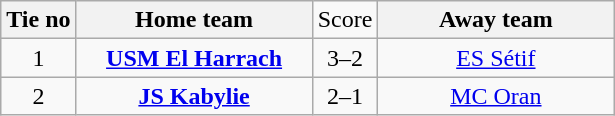<table class="wikitable" style="text-align:center">
<tr>
<th>Tie no</th>
<th style="width:150px;">Home team</th>
<td>Score</td>
<th style="width:150px;">Away team</th>
</tr>
<tr>
<td>1</td>
<td><strong><a href='#'>USM El Harrach</a></strong></td>
<td>3–2</td>
<td><a href='#'>ES Sétif</a></td>
</tr>
<tr>
<td>2</td>
<td><strong><a href='#'>JS Kabylie</a></strong></td>
<td>2–1</td>
<td><a href='#'>MC Oran</a></td>
</tr>
</table>
